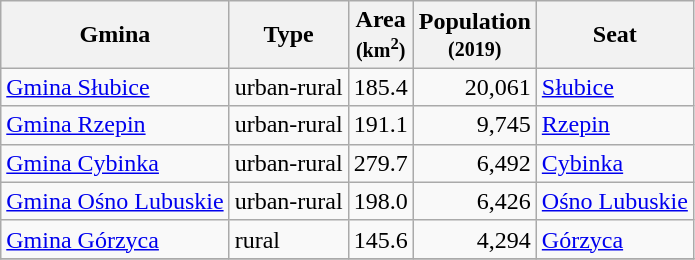<table class="wikitable sortable">
<tr>
<th>Gmina</th>
<th>Type</th>
<th>Area<br><small>(km<sup>2</sup>)</small></th>
<th>Population<br><small>(2019)</small></th>
<th>Seat</th>
</tr>
<tr>
<td><a href='#'>Gmina Słubice</a></td>
<td>urban-rural</td>
<td style="text-align:right;">185.4</td>
<td style="text-align:right;">20,061</td>
<td><a href='#'>Słubice</a></td>
</tr>
<tr>
<td><a href='#'>Gmina Rzepin</a></td>
<td>urban-rural</td>
<td style="text-align:right;">191.1</td>
<td style="text-align:right;">9,745</td>
<td><a href='#'>Rzepin</a></td>
</tr>
<tr>
<td><a href='#'>Gmina Cybinka</a></td>
<td>urban-rural</td>
<td style="text-align:right;">279.7</td>
<td style="text-align:right;">6,492</td>
<td><a href='#'>Cybinka</a></td>
</tr>
<tr>
<td><a href='#'>Gmina Ośno Lubuskie</a></td>
<td>urban-rural</td>
<td style="text-align:right;">198.0</td>
<td style="text-align:right;">6,426</td>
<td><a href='#'>Ośno Lubuskie</a></td>
</tr>
<tr>
<td><a href='#'>Gmina Górzyca</a></td>
<td>rural</td>
<td style="text-align:right;">145.6</td>
<td style="text-align:right;">4,294</td>
<td><a href='#'>Górzyca</a></td>
</tr>
<tr>
</tr>
</table>
